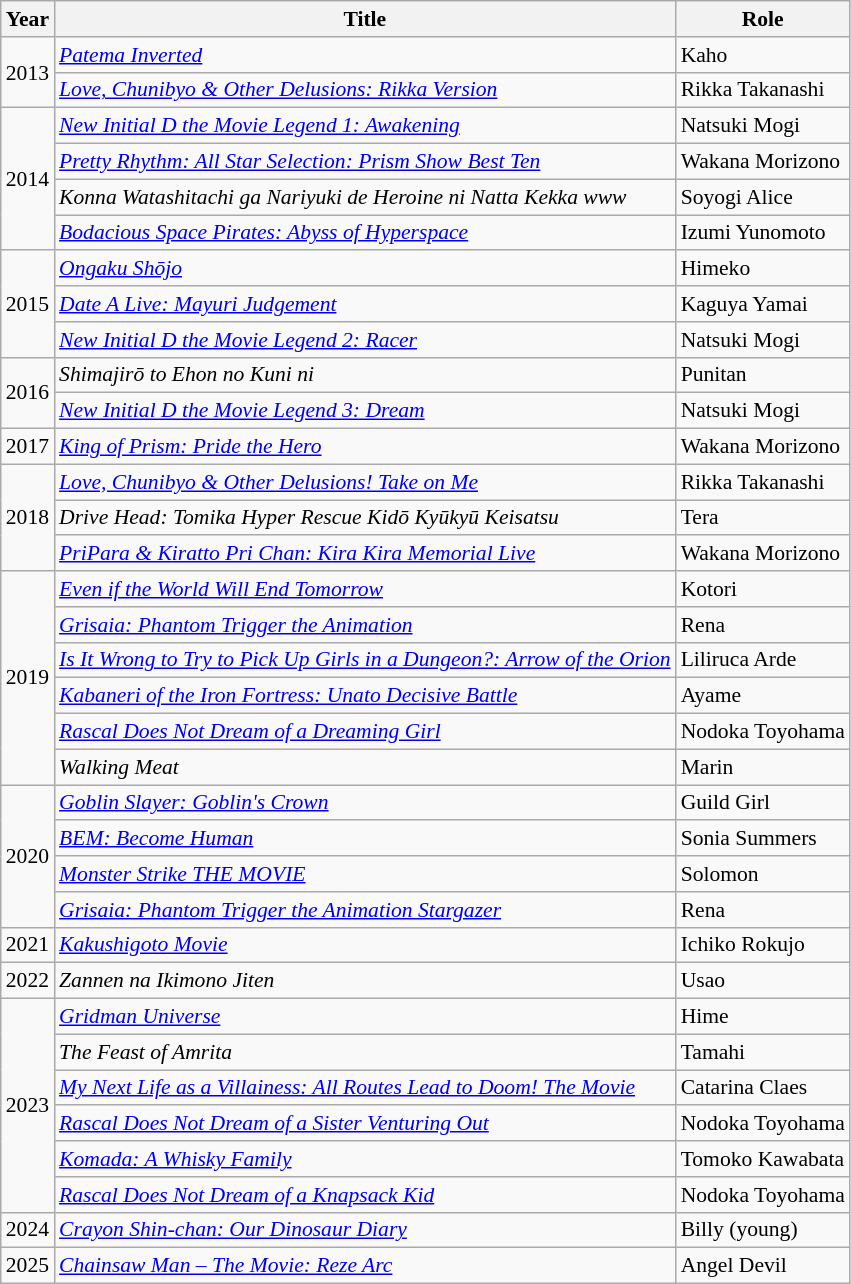<table class="wikitable" style="font-size: 90%;">
<tr>
<th>Year</th>
<th>Title</th>
<th>Role</th>
</tr>
<tr>
<td rowspan="2">2013</td>
<td><em><a href='#'>Patema Inverted</a></em></td>
<td>Kaho</td>
</tr>
<tr>
<td><em><a href='#'>Love, Chunibyo & Other Delusions: Rikka Version</a></em></td>
<td>Rikka Takanashi</td>
</tr>
<tr>
<td rowspan="4">2014</td>
<td><em><a href='#'>New Initial D the Movie Legend 1: Awakening</a></em></td>
<td>Natsuki Mogi</td>
</tr>
<tr>
<td><em><a href='#'>Pretty Rhythm: All Star Selection: Prism Show Best Ten</a></em></td>
<td>Wakana Morizono</td>
</tr>
<tr>
<td><em>Konna Watashitachi ga Nariyuki de Heroine ni Natta Kekka www</em></td>
<td>Soyogi Alice</td>
</tr>
<tr>
<td><em><a href='#'>Bodacious Space Pirates: Abyss of Hyperspace</a></em></td>
<td>Izumi Yunomoto</td>
</tr>
<tr>
<td rowspan="3">2015</td>
<td><em><a href='#'>Ongaku Shōjo</a></em></td>
<td>Himeko</td>
</tr>
<tr>
<td><em><a href='#'>Date A Live: Mayuri Judgement</a></em></td>
<td>Kaguya Yamai</td>
</tr>
<tr>
<td><em><a href='#'>New Initial D the Movie Legend 2: Racer</a></em></td>
<td>Natsuki Mogi</td>
</tr>
<tr>
<td rowspan="2">2016</td>
<td><em>Shimajirō to Ehon no Kuni ni</em></td>
<td>Punitan</td>
</tr>
<tr>
<td><em><a href='#'>New Initial D the Movie Legend 3: Dream</a></em></td>
<td>Natsuki Mogi</td>
</tr>
<tr>
<td>2017</td>
<td><em><a href='#'>King of Prism: Pride the Hero</a></em></td>
<td>Wakana Morizono</td>
</tr>
<tr>
<td rowspan="3">2018</td>
<td><em><a href='#'>Love, Chunibyo & Other Delusions! Take on Me</a></em></td>
<td>Rikka Takanashi</td>
</tr>
<tr>
<td><em>Drive Head: Tomika Hyper Rescue Kidō Kyūkyū Keisatsu</em></td>
<td>Tera</td>
</tr>
<tr>
<td><em><a href='#'>PriPara & Kiratto Pri Chan: Kira Kira Memorial Live</a></em></td>
<td>Wakana Morizono</td>
</tr>
<tr>
<td rowspan="6">2019</td>
<td><em><a href='#'>Even if the World Will End Tomorrow</a></em></td>
<td>Kotori</td>
</tr>
<tr>
<td><em><a href='#'>Grisaia: Phantom Trigger the Animation</a></em></td>
<td>Rena</td>
</tr>
<tr>
<td><em><a href='#'>Is It Wrong to Try to Pick Up Girls in a Dungeon?: Arrow of the Orion</a></em></td>
<td>Liliruca Arde</td>
</tr>
<tr>
<td><em><a href='#'>Kabaneri of the Iron Fortress: Unato Decisive Battle</a></em></td>
<td>Ayame</td>
</tr>
<tr>
<td><em><a href='#'>Rascal Does Not Dream of a Dreaming Girl</a></em></td>
<td>Nodoka Toyohama</td>
</tr>
<tr>
<td><em>Walking Meat</em></td>
<td>Marin</td>
</tr>
<tr>
<td rowspan="4">2020</td>
<td><em><a href='#'>Goblin Slayer: Goblin's Crown</a></em></td>
<td>Guild Girl</td>
</tr>
<tr>
<td><em><a href='#'>BEM: Become Human</a></em></td>
<td>Sonia Summers</td>
</tr>
<tr>
<td><em><a href='#'>Monster Strike THE MOVIE</a></em></td>
<td>Solomon</td>
</tr>
<tr>
<td><em><a href='#'>Grisaia: Phantom Trigger the Animation Stargazer</a></em></td>
<td>Rena</td>
</tr>
<tr>
<td>2021</td>
<td><em><a href='#'>Kakushigoto Movie</a></em></td>
<td>Ichiko Rokujo</td>
</tr>
<tr>
<td>2022</td>
<td><em>Zannen na Ikimono Jiten</em></td>
<td>Usao</td>
</tr>
<tr>
<td rowspan="6">2023</td>
<td><em><a href='#'>Gridman Universe</a></em></td>
<td>Hime</td>
</tr>
<tr>
<td><em>The Feast of Amrita</em></td>
<td>Tamahi</td>
</tr>
<tr>
<td><em><a href='#'>My Next Life as a Villainess: All Routes Lead to Doom! The Movie</a></em></td>
<td>Catarina Claes</td>
</tr>
<tr>
<td><em><a href='#'>Rascal Does Not Dream of a Sister Venturing Out</a></em></td>
<td>Nodoka Toyohama</td>
</tr>
<tr>
<td><em><a href='#'>Komada: A Whisky Family</a></em></td>
<td>Tomoko Kawabata</td>
</tr>
<tr>
<td><em><a href='#'>Rascal Does Not Dream of a Knapsack Kid</a></em></td>
<td>Nodoka Toyohama</td>
</tr>
<tr>
<td>2024</td>
<td><em><a href='#'>Crayon Shin-chan: Our Dinosaur Diary</a></em></td>
<td>Billy (young)</td>
</tr>
<tr>
<td>2025</td>
<td><em><a href='#'>Chainsaw Man – The Movie: Reze Arc</a></em></td>
<td>Angel Devil</td>
</tr>
</table>
